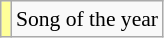<table class="wikitable plainrowheaders" style="font-size:90%;">
<tr>
<td style="background-color:#FFFF99"></td>
<td>Song of the year</td>
</tr>
</table>
